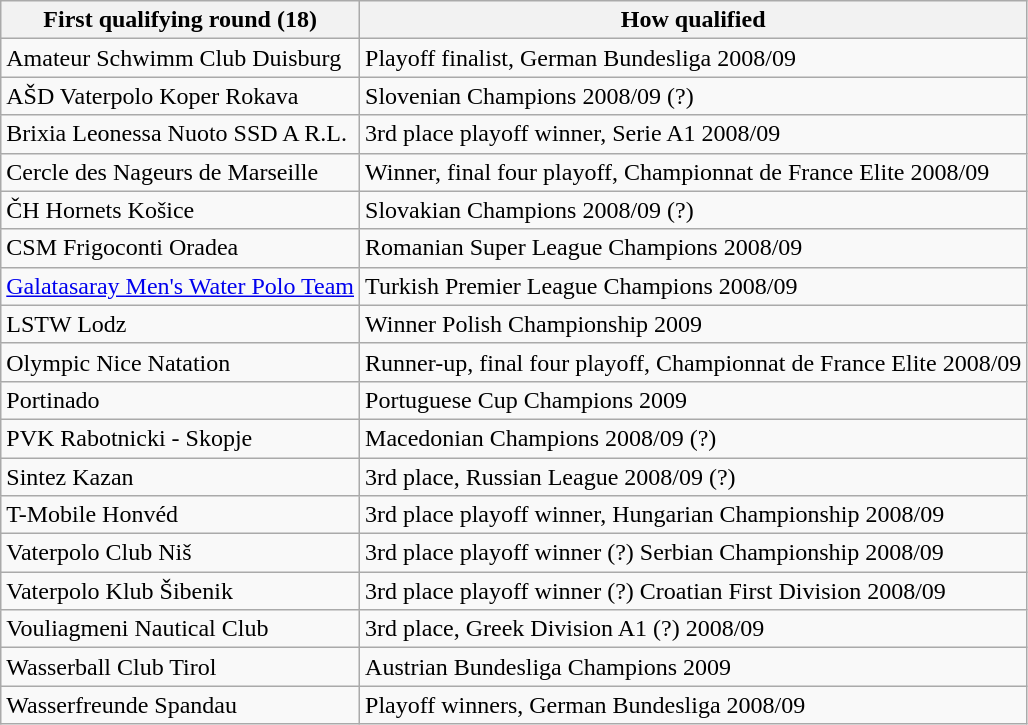<table class="wikitable">
<tr>
<th>First qualifying round (18)</th>
<th>How qualified</th>
</tr>
<tr>
<td> Amateur Schwimm Club Duisburg</td>
<td>Playoff finalist, German Bundesliga 2008/09 </td>
</tr>
<tr>
<td> AŠD Vaterpolo Koper Rokava</td>
<td>Slovenian Champions 2008/09 (?)</td>
</tr>
<tr>
<td> Brixia Leonessa Nuoto SSD A R.L.</td>
<td>3rd place playoff winner, Serie A1 2008/09 </td>
</tr>
<tr>
<td> Cercle des Nageurs de Marseille</td>
<td>Winner, final four playoff, Championnat de France Elite 2008/09 </td>
</tr>
<tr>
<td> ČH Hornets Košice</td>
<td>Slovakian Champions 2008/09 (?)</td>
</tr>
<tr>
<td> CSM Frigoconti Oradea</td>
<td>Romanian Super League Champions 2008/09 </td>
</tr>
<tr>
<td> <a href='#'>Galatasaray Men's Water Polo Team</a></td>
<td>Turkish Premier League Champions 2008/09 </td>
</tr>
<tr>
<td> LSTW Lodz</td>
<td>Winner Polish Championship 2009 </td>
</tr>
<tr>
<td> Olympic Nice Natation</td>
<td>Runner-up, final four playoff, Championnat de France Elite 2008/09 </td>
</tr>
<tr>
<td> Portinado</td>
<td>Portuguese Cup Champions 2009 </td>
</tr>
<tr>
<td> PVK Rabotnicki - Skopje</td>
<td>Macedonian Champions 2008/09 (?)</td>
</tr>
<tr>
<td> Sintez Kazan</td>
<td>3rd place, Russian League 2008/09 (?)  </td>
</tr>
<tr>
<td> T-Mobile Honvéd</td>
<td>3rd place playoff winner, Hungarian Championship 2008/09 </td>
</tr>
<tr>
<td> Vaterpolo Club Niš</td>
<td>3rd place playoff winner (?) Serbian Championship 2008/09 </td>
</tr>
<tr>
<td> Vaterpolo Klub Šibenik</td>
<td>3rd place playoff winner (?) Croatian First Division 2008/09 </td>
</tr>
<tr>
<td> Vouliagmeni Nautical Club</td>
<td>3rd place, Greek Division A1 (?) 2008/09 </td>
</tr>
<tr>
<td> Wasserball Club Tirol</td>
<td>Austrian Bundesliga Champions 2009 </td>
</tr>
<tr>
<td> Wasserfreunde Spandau</td>
<td>Playoff winners, German Bundesliga 2008/09 </td>
</tr>
</table>
